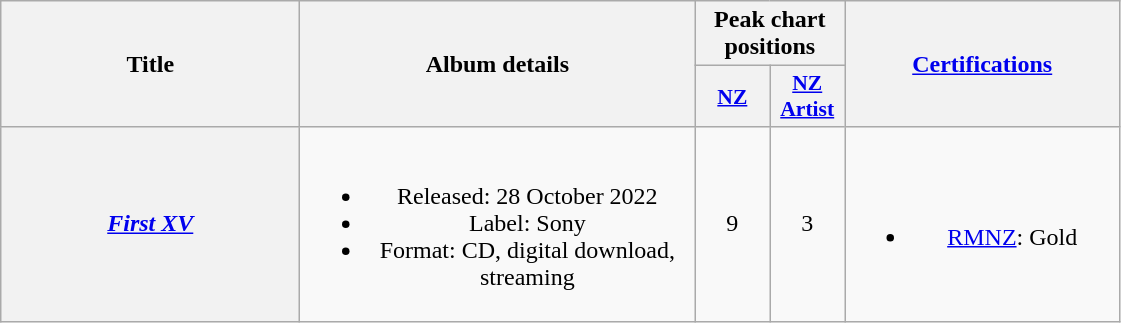<table class="wikitable plainrowheaders" style="text-align:center;">
<tr>
<th scope="col" rowspan="2" style="width:12em;">Title</th>
<th scope="col" rowspan="2" style="width:16em;">Album details</th>
<th scope="col" colspan="2">Peak chart positions</th>
<th scope="col" rowspan="2" style="width:11em;"><a href='#'>Certifications</a></th>
</tr>
<tr>
<th scope="col" style="width:3em;font-size:90%;"><a href='#'>NZ</a><br></th>
<th scope="col" style="width:3em;font-size:90%;"><a href='#'>NZ<br>Artist</a><br></th>
</tr>
<tr>
<th scope="row"><em><a href='#'>First XV</a></em></th>
<td><br><ul><li>Released: 28 October 2022</li><li>Label: Sony</li><li>Format: CD, digital download, streaming</li></ul></td>
<td>9</td>
<td>3</td>
<td><br><ul><li><a href='#'>RMNZ</a>: Gold</li></ul></td>
</tr>
</table>
